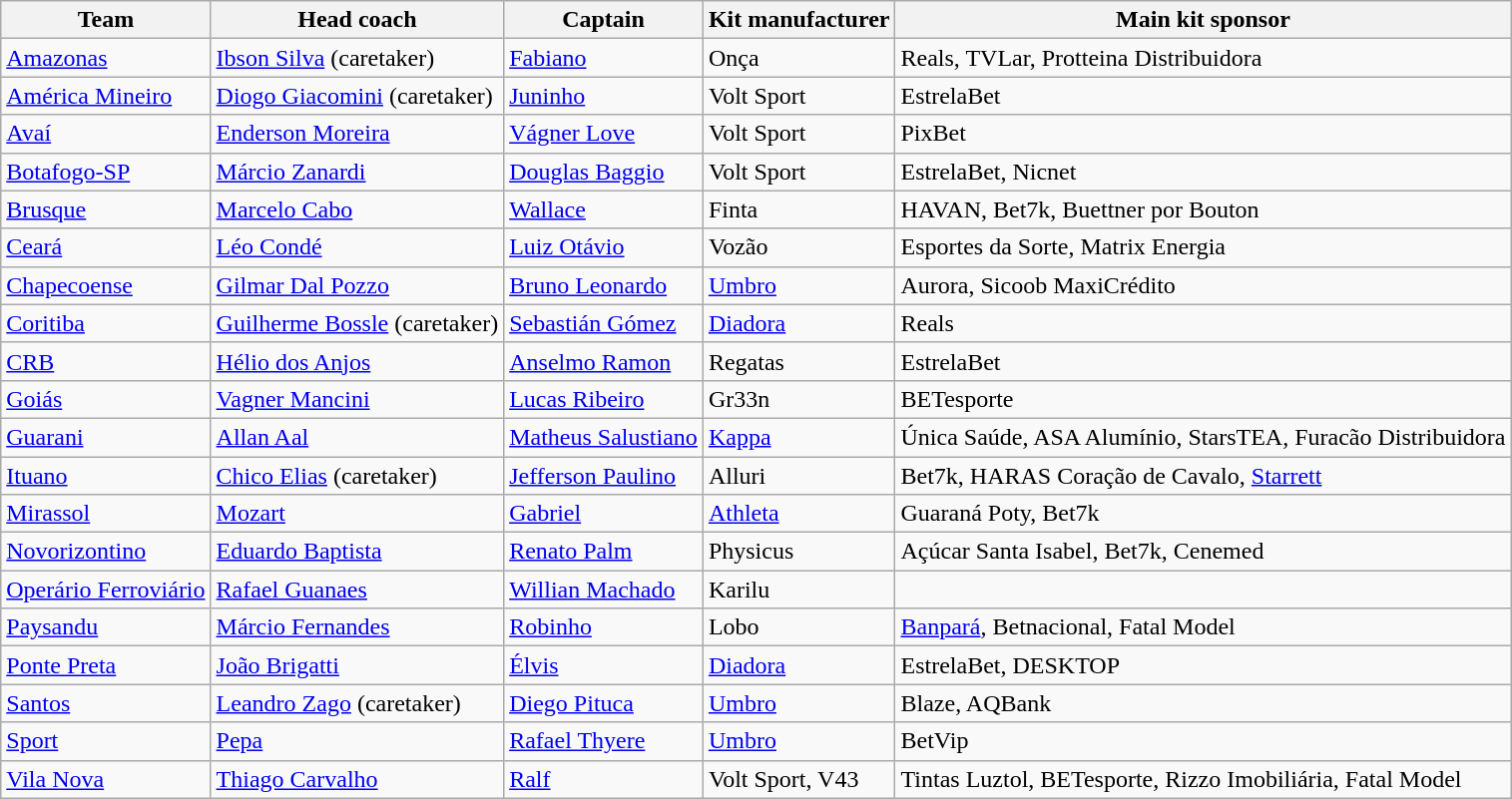<table class="wikitable sortable" |>
<tr>
<th>Team</th>
<th>Head coach</th>
<th>Captain</th>
<th>Kit manufacturer</th>
<th>Main kit sponsor</th>
</tr>
<tr>
<td><a href='#'>Amazonas</a></td>
<td> <a href='#'>Ibson Silva</a> (caretaker)</td>
<td> <a href='#'>Fabiano</a></td>
<td>Onça </td>
<td>Reals, TVLar, Protteina Distribuidora</td>
</tr>
<tr>
<td><a href='#'>América Mineiro</a></td>
<td> <a href='#'>Diogo Giacomini</a> (caretaker)</td>
<td> <a href='#'>Juninho</a></td>
<td>Volt Sport</td>
<td>EstrelaBet</td>
</tr>
<tr>
<td><a href='#'>Avaí</a></td>
<td> <a href='#'>Enderson Moreira</a></td>
<td> <a href='#'>Vágner Love</a></td>
<td>Volt Sport</td>
<td>PixBet</td>
</tr>
<tr>
<td><a href='#'>Botafogo-SP</a></td>
<td> <a href='#'>Márcio Zanardi</a></td>
<td> <a href='#'>Douglas Baggio</a></td>
<td>Volt Sport</td>
<td>EstrelaBet, Nicnet</td>
</tr>
<tr>
<td><a href='#'>Brusque</a></td>
<td> <a href='#'>Marcelo Cabo</a></td>
<td> <a href='#'>Wallace</a></td>
<td>Finta</td>
<td>HAVAN, Bet7k, Buettner por Bouton</td>
</tr>
<tr>
<td><a href='#'>Ceará</a></td>
<td> <a href='#'>Léo Condé</a></td>
<td> <a href='#'>Luiz Otávio</a></td>
<td>Vozão </td>
<td>Esportes da Sorte, Matrix Energia</td>
</tr>
<tr>
<td><a href='#'>Chapecoense</a></td>
<td> <a href='#'>Gilmar Dal Pozzo</a></td>
<td> <a href='#'>Bruno Leonardo</a></td>
<td><a href='#'>Umbro</a></td>
<td>Aurora, Sicoob MaxiCrédito</td>
</tr>
<tr>
<td><a href='#'>Coritiba</a></td>
<td> <a href='#'>Guilherme Bossle</a> (caretaker)</td>
<td> <a href='#'>Sebastián Gómez</a></td>
<td><a href='#'>Diadora</a></td>
<td>Reals</td>
</tr>
<tr>
<td><a href='#'>CRB</a></td>
<td> <a href='#'>Hélio dos Anjos</a></td>
<td> <a href='#'>Anselmo Ramon</a></td>
<td>Regatas </td>
<td>EstrelaBet</td>
</tr>
<tr>
<td><a href='#'>Goiás</a></td>
<td> <a href='#'>Vagner Mancini</a></td>
<td> <a href='#'>Lucas Ribeiro</a></td>
<td>Gr33n </td>
<td>BETesporte</td>
</tr>
<tr>
<td><a href='#'>Guarani</a></td>
<td> <a href='#'>Allan Aal</a></td>
<td> <a href='#'>Matheus Salustiano</a></td>
<td><a href='#'>Kappa</a></td>
<td>Única Saúde, ASA Alumínio, StarsTEA, Furacão Distribuidora</td>
</tr>
<tr>
<td><a href='#'>Ituano</a></td>
<td> <a href='#'>Chico Elias</a> (caretaker)</td>
<td> <a href='#'>Jefferson Paulino</a></td>
<td>Alluri</td>
<td>Bet7k, HARAS Coração de Cavalo, <a href='#'>Starrett</a></td>
</tr>
<tr>
<td><a href='#'>Mirassol</a></td>
<td> <a href='#'>Mozart</a></td>
<td> <a href='#'>Gabriel</a></td>
<td><a href='#'>Athleta</a></td>
<td>Guaraná Poty, Bet7k</td>
</tr>
<tr>
<td><a href='#'>Novorizontino</a></td>
<td> <a href='#'>Eduardo Baptista</a></td>
<td> <a href='#'>Renato Palm</a></td>
<td>Physicus</td>
<td>Açúcar Santa Isabel, Bet7k, Cenemed</td>
</tr>
<tr>
<td><a href='#'>Operário Ferroviário</a></td>
<td> <a href='#'>Rafael Guanaes</a></td>
<td> <a href='#'>Willian Machado</a></td>
<td>Karilu</td>
<td></td>
</tr>
<tr>
<td><a href='#'>Paysandu</a></td>
<td> <a href='#'>Márcio Fernandes</a></td>
<td> <a href='#'>Robinho</a></td>
<td>Lobo </td>
<td><a href='#'>Banpará</a>, Betnacional, Fatal Model</td>
</tr>
<tr>
<td><a href='#'>Ponte Preta</a></td>
<td> <a href='#'>João Brigatti</a></td>
<td> <a href='#'>Élvis</a></td>
<td><a href='#'>Diadora</a></td>
<td>EstrelaBet, DESKTOP</td>
</tr>
<tr>
<td><a href='#'>Santos</a></td>
<td> <a href='#'>Leandro Zago</a> (caretaker)</td>
<td> <a href='#'>Diego Pituca</a></td>
<td><a href='#'>Umbro</a></td>
<td>Blaze, AQBank</td>
</tr>
<tr>
<td><a href='#'>Sport</a></td>
<td> <a href='#'>Pepa</a></td>
<td> <a href='#'>Rafael Thyere</a></td>
<td><a href='#'>Umbro</a></td>
<td>BetVip</td>
</tr>
<tr>
<td><a href='#'>Vila Nova</a></td>
<td> <a href='#'>Thiago Carvalho</a></td>
<td> <a href='#'>Ralf</a></td>
<td>Volt Sport, V43 </td>
<td>Tintas Luztol, BETesporte, Rizzo Imobiliária, Fatal Model</td>
</tr>
</table>
